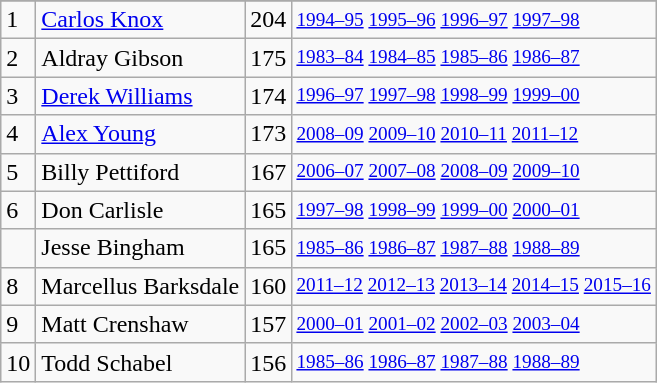<table class="wikitable">
<tr>
</tr>
<tr>
<td>1</td>
<td><a href='#'>Carlos Knox</a></td>
<td>204</td>
<td style="font-size:80%;"><a href='#'>1994–95</a> <a href='#'>1995–96</a> <a href='#'>1996–97</a> <a href='#'>1997–98</a></td>
</tr>
<tr>
<td>2</td>
<td>Aldray Gibson</td>
<td>175</td>
<td style="font-size:80%;"><a href='#'>1983–84</a> <a href='#'>1984–85</a> <a href='#'>1985–86</a> <a href='#'>1986–87</a></td>
</tr>
<tr>
<td>3</td>
<td><a href='#'>Derek Williams</a></td>
<td>174</td>
<td style="font-size:80%;"><a href='#'>1996–97</a> <a href='#'>1997–98</a> <a href='#'>1998–99</a> <a href='#'>1999–00</a></td>
</tr>
<tr>
<td>4</td>
<td><a href='#'>Alex Young</a></td>
<td>173</td>
<td style="font-size:80%;"><a href='#'>2008–09</a> <a href='#'>2009–10</a> <a href='#'>2010–11</a> <a href='#'>2011–12</a></td>
</tr>
<tr>
<td>5</td>
<td>Billy Pettiford</td>
<td>167</td>
<td style="font-size:80%;"><a href='#'>2006–07</a> <a href='#'>2007–08</a> <a href='#'>2008–09</a> <a href='#'>2009–10</a></td>
</tr>
<tr>
<td>6</td>
<td>Don Carlisle</td>
<td>165</td>
<td style="font-size:80%;"><a href='#'>1997–98</a> <a href='#'>1998–99</a> <a href='#'>1999–00</a> <a href='#'>2000–01</a></td>
</tr>
<tr>
<td></td>
<td>Jesse Bingham</td>
<td>165</td>
<td style="font-size:80%;"><a href='#'>1985–86</a> <a href='#'>1986–87</a> <a href='#'>1987–88</a> <a href='#'>1988–89</a></td>
</tr>
<tr>
<td>8</td>
<td>Marcellus Barksdale</td>
<td>160</td>
<td style="font-size:80%;"><a href='#'>2011–12</a> <a href='#'>2012–13</a> <a href='#'>2013–14</a> <a href='#'>2014–15</a> <a href='#'>2015–16</a></td>
</tr>
<tr>
<td>9</td>
<td>Matt Crenshaw</td>
<td>157</td>
<td style="font-size:80%;"><a href='#'>2000–01</a> <a href='#'>2001–02</a> <a href='#'>2002–03</a> <a href='#'>2003–04</a></td>
</tr>
<tr>
<td>10</td>
<td>Todd Schabel</td>
<td>156</td>
<td style="font-size:80%;"><a href='#'>1985–86</a> <a href='#'>1986–87</a> <a href='#'>1987–88</a> <a href='#'>1988–89</a></td>
</tr>
</table>
